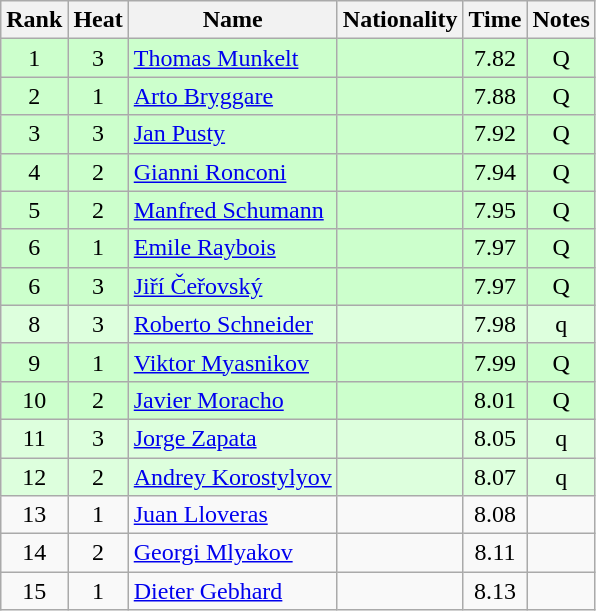<table class="wikitable sortable" style="text-align:center">
<tr>
<th>Rank</th>
<th>Heat</th>
<th>Name</th>
<th>Nationality</th>
<th>Time</th>
<th>Notes</th>
</tr>
<tr bgcolor=ccffcc>
<td>1</td>
<td>3</td>
<td align="left"><a href='#'>Thomas Munkelt</a></td>
<td align=left></td>
<td>7.82</td>
<td>Q</td>
</tr>
<tr bgcolor=ccffcc>
<td>2</td>
<td>1</td>
<td align="left"><a href='#'>Arto Bryggare</a></td>
<td align=left></td>
<td>7.88</td>
<td>Q</td>
</tr>
<tr bgcolor=ccffcc>
<td>3</td>
<td>3</td>
<td align="left"><a href='#'>Jan Pusty</a></td>
<td align=left></td>
<td>7.92</td>
<td>Q</td>
</tr>
<tr bgcolor=ccffcc>
<td>4</td>
<td>2</td>
<td align="left"><a href='#'>Gianni Ronconi</a></td>
<td align=left></td>
<td>7.94</td>
<td>Q</td>
</tr>
<tr bgcolor=ccffcc>
<td>5</td>
<td>2</td>
<td align="left"><a href='#'>Manfred Schumann</a></td>
<td align=left></td>
<td>7.95</td>
<td>Q</td>
</tr>
<tr bgcolor=ccffcc>
<td>6</td>
<td>1</td>
<td align="left"><a href='#'>Emile Raybois</a></td>
<td align=left></td>
<td>7.97</td>
<td>Q</td>
</tr>
<tr bgcolor=ccffcc>
<td>6</td>
<td>3</td>
<td align="left"><a href='#'>Jiří Čeřovský</a></td>
<td align=left></td>
<td>7.97</td>
<td>Q</td>
</tr>
<tr bgcolor=ddffdd>
<td>8</td>
<td>3</td>
<td align="left"><a href='#'>Roberto Schneider</a></td>
<td align=left></td>
<td>7.98</td>
<td>q</td>
</tr>
<tr bgcolor=ccffcc>
<td>9</td>
<td>1</td>
<td align="left"><a href='#'>Viktor Myasnikov</a></td>
<td align=left></td>
<td>7.99</td>
<td>Q</td>
</tr>
<tr bgcolor=ccffcc>
<td>10</td>
<td>2</td>
<td align="left"><a href='#'>Javier Moracho</a></td>
<td align=left></td>
<td>8.01</td>
<td>Q</td>
</tr>
<tr bgcolor=ddffdd>
<td>11</td>
<td>3</td>
<td align="left"><a href='#'>Jorge Zapata</a></td>
<td align=left></td>
<td>8.05</td>
<td>q</td>
</tr>
<tr bgcolor=ddffdd>
<td>12</td>
<td>2</td>
<td align="left"><a href='#'>Andrey Korostylyov</a></td>
<td align=left></td>
<td>8.07</td>
<td>q</td>
</tr>
<tr>
<td>13</td>
<td>1</td>
<td align="left"><a href='#'>Juan Lloveras</a></td>
<td align=left></td>
<td>8.08</td>
<td></td>
</tr>
<tr>
<td>14</td>
<td>2</td>
<td align="left"><a href='#'>Georgi Mlyakov</a></td>
<td align=left></td>
<td>8.11</td>
<td></td>
</tr>
<tr>
<td>15</td>
<td>1</td>
<td align="left"><a href='#'>Dieter Gebhard</a></td>
<td align=left></td>
<td>8.13</td>
<td></td>
</tr>
</table>
